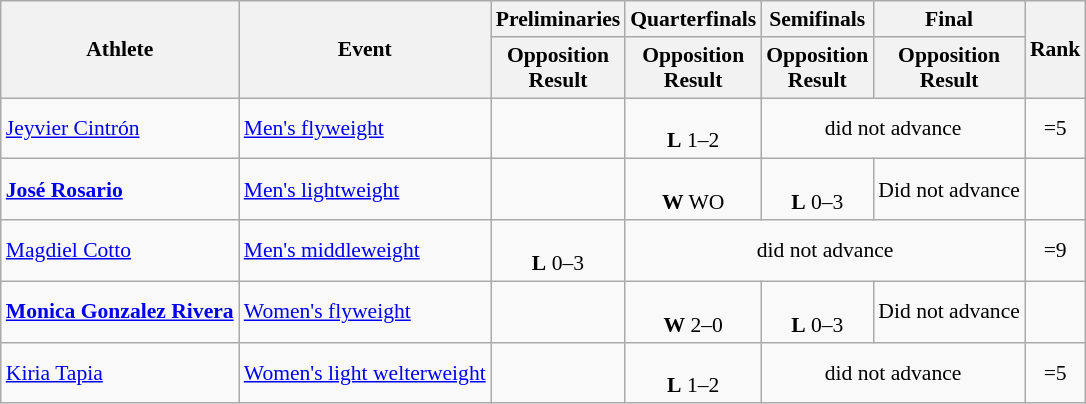<table class="wikitable" border="1" style="font-size:90%">
<tr>
<th rowspan=2>Athlete</th>
<th rowspan=2>Event</th>
<th>Preliminaries</th>
<th>Quarterfinals</th>
<th>Semifinals</th>
<th>Final</th>
<th rowspan="2">Rank</th>
</tr>
<tr>
<th>Opposition<br>Result</th>
<th>Opposition<br>Result</th>
<th>Opposition<br>Result</th>
<th>Opposition<br>Result</th>
</tr>
<tr align=center>
<td align=left><a href='#'>Jeyvier Cintrón</a></td>
<td align=left><a href='#'>Men's flyweight</a></td>
<td></td>
<td><br><strong>L</strong> 1–2</td>
<td colspan=2>did not advance</td>
<td>=5</td>
</tr>
<tr align=center>
<td align=left><strong><a href='#'>José Rosario</a></strong></td>
<td align=left><a href='#'>Men's lightweight</a></td>
<td></td>
<td><br><strong>W</strong> WO</td>
<td><br><strong>L</strong> 0–3</td>
<td>Did not advance</td>
<td></td>
</tr>
<tr align=center>
<td align=left><a href='#'>Magdiel Cotto</a></td>
<td align=left><a href='#'>Men's middleweight</a></td>
<td><br><strong>L</strong> 0–3</td>
<td colspan=3>did not advance</td>
<td>=9</td>
</tr>
<tr align=center>
<td align=left><strong><a href='#'>Monica Gonzalez Rivera</a></strong></td>
<td align=left><a href='#'>Women's flyweight</a></td>
<td></td>
<td><br><strong>W</strong> 2–0</td>
<td><br><strong>L</strong> 0–3</td>
<td>Did not advance</td>
<td></td>
</tr>
<tr align=center>
<td align=left><a href='#'>Kiria Tapia</a></td>
<td align=left><a href='#'>Women's light welterweight</a></td>
<td></td>
<td><br><strong>L</strong> 1–2</td>
<td colspan=2>did not advance</td>
<td>=5</td>
</tr>
</table>
